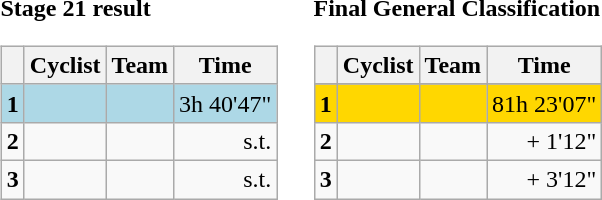<table>
<tr>
<td><strong>Stage 21 result</strong><br><table class="wikitable">
<tr>
<th></th>
<th>Cyclist</th>
<th>Team</th>
<th>Time</th>
</tr>
<tr bgcolor=lightblue>
<td><strong>1</strong></td>
<td><strong></strong></td>
<td><strong></strong></td>
<td align=right>3h 40'47"</td>
</tr>
<tr>
<td><strong>2</strong></td>
<td></td>
<td></td>
<td align=right>s.t.</td>
</tr>
<tr>
<td><strong>3</strong></td>
<td></td>
<td></td>
<td align=right>s.t.</td>
</tr>
</table>
</td>
<td></td>
<td><strong>Final General Classification</strong><br><table class="wikitable">
<tr>
<th></th>
<th>Cyclist</th>
<th>Team</th>
<th>Time</th>
</tr>
<tr>
</tr>
<tr bgcolor=gold>
<td><strong>1</strong></td>
<td><strong></strong></td>
<td><strong></strong></td>
<td align=right>81h 23'07"</td>
</tr>
<tr>
<td><strong>2</strong></td>
<td></td>
<td></td>
<td align=right>+ 1'12"</td>
</tr>
<tr>
<td><strong>3</strong></td>
<td></td>
<td></td>
<td align=right>+ 3'12"</td>
</tr>
</table>
</td>
</tr>
</table>
